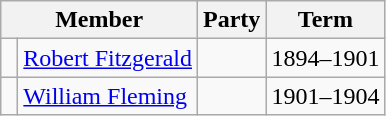<table class="wikitable">
<tr>
<th colspan="2">Member</th>
<th>Party</th>
<th>Term</th>
</tr>
<tr>
<td> </td>
<td><a href='#'>Robert Fitzgerald</a></td>
<td></td>
<td>1894–1901</td>
</tr>
<tr>
<td> </td>
<td><a href='#'>William Fleming</a></td>
<td></td>
<td>1901–1904</td>
</tr>
</table>
